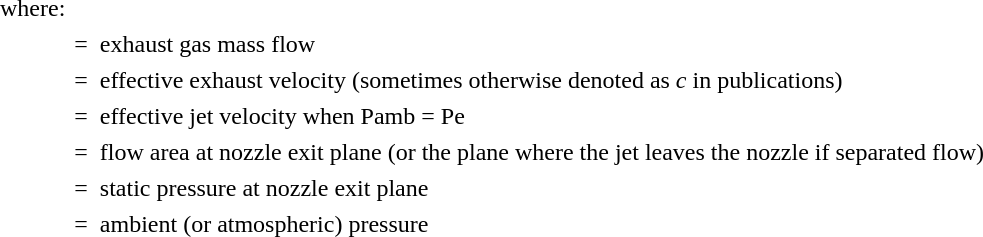<table border="0" cellpadding="2" style="margin-left:1em">
<tr>
<td align=right>where:</td>
<td> </td>
</tr>
<tr>
<th align=right></th>
<td align=left>=  exhaust gas mass flow</td>
</tr>
<tr>
<th align=right></th>
<td align=left>=  effective exhaust velocity (sometimes otherwise denoted as <em>c</em> in publications)</td>
</tr>
<tr>
<th align=right></th>
<td align=left>=  effective jet velocity when Pamb = Pe</td>
</tr>
<tr>
<th align=right></th>
<td align=left>=  flow area at nozzle exit plane (or the plane where the jet leaves the nozzle if separated flow)</td>
</tr>
<tr>
<th align=right></th>
<td align=left>=  static pressure at nozzle exit plane</td>
</tr>
<tr>
<th align=right></th>
<td align=left>=  ambient (or atmospheric) pressure</td>
</tr>
</table>
